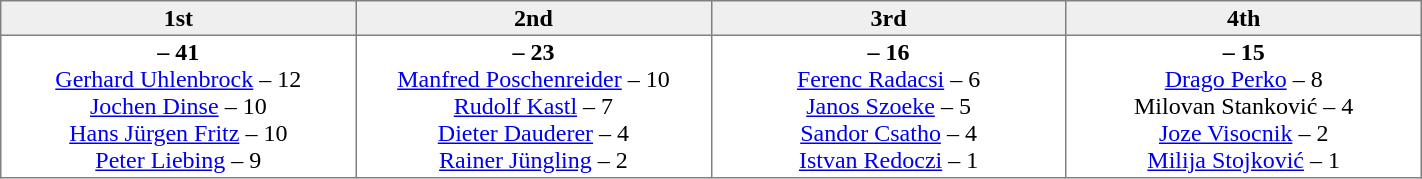<table border=1 cellpadding=2 cellspacing=0 width=75% style="border-collapse:collapse">
<tr align=center style="background:#efefef;">
<th width=20% >1st</th>
<th width=20% >2nd</th>
<th width=20% >3rd</th>
<th width=20%>4th</th>
</tr>
<tr align=center>
<td valign=top ><strong> – 41</strong><br><a href='#'>Gerhard Uhlenbrock</a> – 12<br><a href='#'>Jochen Dinse</a> – 10<br><a href='#'>Hans Jürgen Fritz</a> – 10<br><a href='#'>Peter Liebing</a> – 9</td>
<td valign=top ><strong> – 23</strong><br><a href='#'>Manfred Poschenreider</a> – 10<br><a href='#'>Rudolf Kastl</a> – 7<br><a href='#'>Dieter Dauderer</a> – 4<br><a href='#'>Rainer Jüngling</a> – 2</td>
<td valign=top ><strong> – 16</strong><br><a href='#'>Ferenc Radacsi</a> – 6<br><a href='#'>Janos Szoeke</a> – 5<br><a href='#'>Sandor Csatho</a> – 4<br><a href='#'>Istvan Redoczi</a> – 1</td>
<td valign=top><strong> – 15</strong><br><a href='#'>Drago Perko</a> – 8<br>Milovan Stanković – 4<br><a href='#'>Joze Visocnik</a> – 2<br><a href='#'>Milija Stojković</a> – 1</td>
</tr>
</table>
